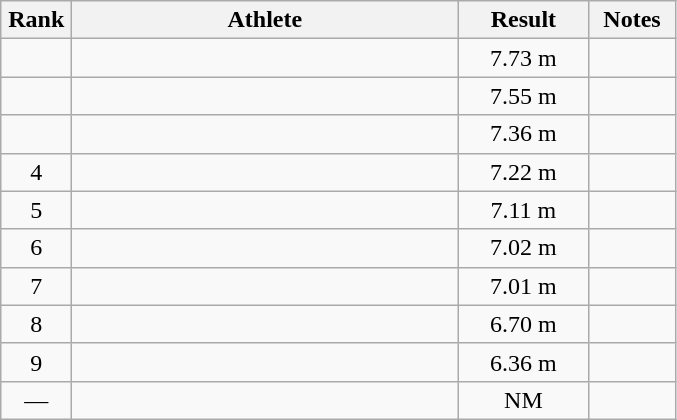<table class="wikitable sortable" style="text-align:center">
<tr>
<th width=40>Rank</th>
<th width=250>Athlete</th>
<th width=80>Result</th>
<th width=50>Notes</th>
</tr>
<tr>
<td></td>
<td align=left></td>
<td>7.73 m</td>
<td></td>
</tr>
<tr>
<td></td>
<td align=left></td>
<td>7.55 m</td>
<td></td>
</tr>
<tr>
<td></td>
<td align=left></td>
<td>7.36 m</td>
<td></td>
</tr>
<tr>
<td>4</td>
<td align=left></td>
<td>7.22 m</td>
<td></td>
</tr>
<tr>
<td>5</td>
<td align=left></td>
<td>7.11 m</td>
<td></td>
</tr>
<tr>
<td>6</td>
<td align=left></td>
<td>7.02 m</td>
<td></td>
</tr>
<tr>
<td>7</td>
<td align=left></td>
<td>7.01 m</td>
<td></td>
</tr>
<tr>
<td>8</td>
<td align=left></td>
<td>6.70 m</td>
<td></td>
</tr>
<tr>
<td>9</td>
<td align=left></td>
<td>6.36 m</td>
<td></td>
</tr>
<tr>
<td>—</td>
<td align=left></td>
<td>NM</td>
<td></td>
</tr>
</table>
